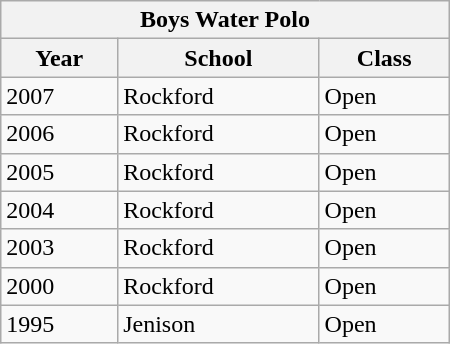<table class="wikitable collapsible collapsed" width="300">
<tr>
<th colspan=3>Boys Water Polo</th>
</tr>
<tr>
<th scope="col">Year</th>
<th scope="col">School</th>
<th scope="col">Class</th>
</tr>
<tr>
<td>2007</td>
<td>Rockford</td>
<td>Open</td>
</tr>
<tr>
<td>2006</td>
<td>Rockford</td>
<td>Open</td>
</tr>
<tr>
<td>2005</td>
<td>Rockford</td>
<td>Open</td>
</tr>
<tr>
<td>2004</td>
<td>Rockford</td>
<td>Open</td>
</tr>
<tr>
<td>2003</td>
<td>Rockford</td>
<td>Open</td>
</tr>
<tr>
<td>2000</td>
<td>Rockford</td>
<td>Open</td>
</tr>
<tr>
<td>1995</td>
<td>Jenison</td>
<td>Open</td>
</tr>
</table>
